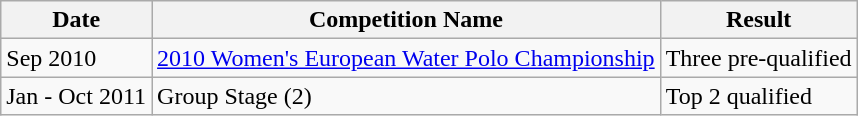<table class="wikitable">
<tr>
<th>Date</th>
<th>Competition Name</th>
<th>Result</th>
</tr>
<tr>
<td>Sep 2010</td>
<td><a href='#'>2010 Women's European Water Polo Championship</a></td>
<td>Three pre-qualified</td>
</tr>
<tr>
<td>Jan - Oct 2011</td>
<td>Group Stage (2)</td>
<td>Top 2 qualified</td>
</tr>
</table>
